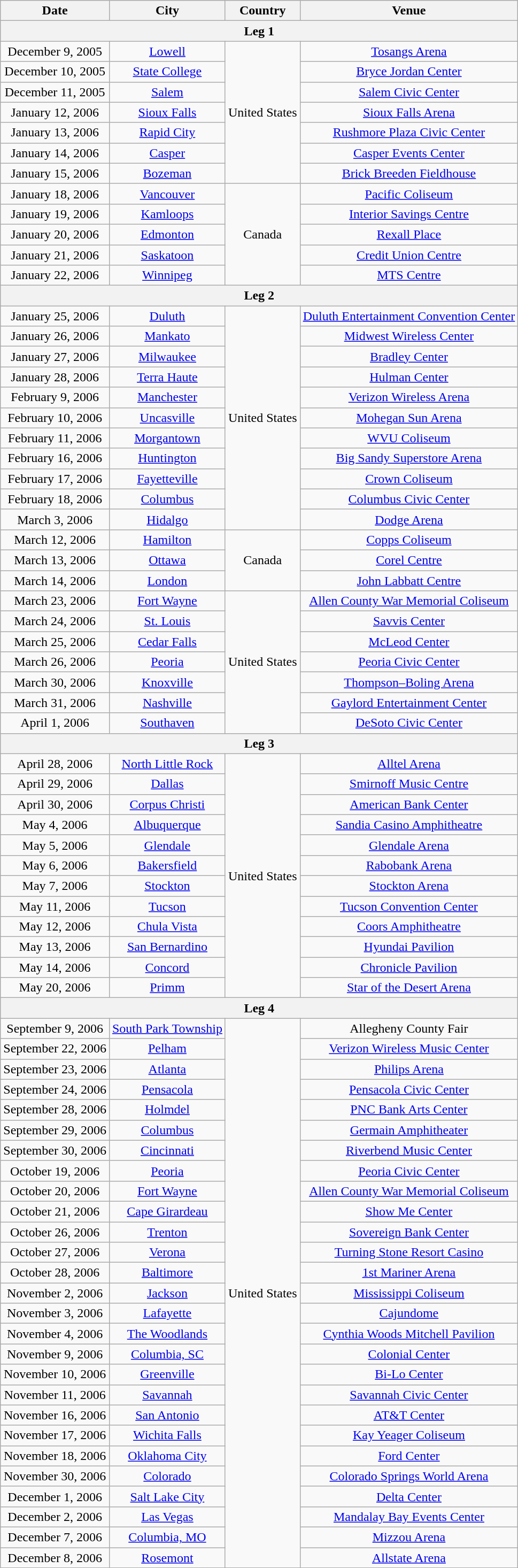<table class="wikitable" style="text-align:center">
<tr>
<th>Date</th>
<th>City</th>
<th>Country</th>
<th>Venue</th>
</tr>
<tr>
<th colspan="4">Leg 1</th>
</tr>
<tr>
<td>December 9, 2005</td>
<td><a href='#'>Lowell</a></td>
<td rowspan="7">United States</td>
<td><a href='#'>Tosangs Arena</a></td>
</tr>
<tr>
<td>December 10, 2005</td>
<td><a href='#'>State College</a></td>
<td><a href='#'>Bryce Jordan Center</a></td>
</tr>
<tr>
<td>December 11, 2005</td>
<td><a href='#'>Salem</a></td>
<td><a href='#'>Salem Civic Center</a></td>
</tr>
<tr>
<td>January 12, 2006</td>
<td><a href='#'>Sioux Falls</a></td>
<td><a href='#'>Sioux Falls Arena</a></td>
</tr>
<tr>
<td>January 13, 2006</td>
<td><a href='#'>Rapid City</a></td>
<td><a href='#'>Rushmore Plaza Civic Center</a></td>
</tr>
<tr>
<td>January 14, 2006</td>
<td><a href='#'>Casper</a></td>
<td><a href='#'>Casper Events Center</a></td>
</tr>
<tr>
<td>January 15, 2006</td>
<td><a href='#'>Bozeman</a></td>
<td><a href='#'>Brick Breeden Fieldhouse</a></td>
</tr>
<tr>
<td>January 18, 2006</td>
<td><a href='#'>Vancouver</a></td>
<td rowspan="5">Canada</td>
<td><a href='#'>Pacific Coliseum</a></td>
</tr>
<tr>
<td>January 19, 2006</td>
<td><a href='#'>Kamloops</a></td>
<td><a href='#'>Interior Savings Centre</a></td>
</tr>
<tr>
<td>January 20, 2006</td>
<td><a href='#'>Edmonton</a></td>
<td><a href='#'>Rexall Place</a></td>
</tr>
<tr>
<td>January 21, 2006</td>
<td><a href='#'>Saskatoon</a></td>
<td><a href='#'>Credit Union Centre</a></td>
</tr>
<tr>
<td>January 22, 2006</td>
<td><a href='#'>Winnipeg</a></td>
<td><a href='#'>MTS Centre</a></td>
</tr>
<tr>
<th colspan="4">Leg 2</th>
</tr>
<tr>
<td>January 25, 2006</td>
<td><a href='#'>Duluth</a></td>
<td rowspan="11">United States</td>
<td><a href='#'>Duluth Entertainment Convention Center</a></td>
</tr>
<tr>
<td>January 26, 2006</td>
<td><a href='#'>Mankato</a></td>
<td><a href='#'>Midwest Wireless Center</a></td>
</tr>
<tr>
<td>January 27, 2006</td>
<td><a href='#'>Milwaukee</a></td>
<td><a href='#'>Bradley Center</a></td>
</tr>
<tr>
<td>January 28, 2006</td>
<td><a href='#'>Terra Haute</a></td>
<td><a href='#'>Hulman Center</a></td>
</tr>
<tr>
<td>February 9, 2006</td>
<td><a href='#'>Manchester</a></td>
<td><a href='#'>Verizon Wireless Arena</a></td>
</tr>
<tr>
<td>February 10, 2006</td>
<td><a href='#'>Uncasville</a></td>
<td><a href='#'>Mohegan Sun Arena</a></td>
</tr>
<tr>
<td>February 11, 2006</td>
<td><a href='#'>Morgantown</a></td>
<td><a href='#'>WVU Coliseum</a></td>
</tr>
<tr>
<td>February 16, 2006</td>
<td><a href='#'>Huntington</a></td>
<td><a href='#'>Big Sandy Superstore Arena</a></td>
</tr>
<tr>
<td>February 17, 2006</td>
<td><a href='#'>Fayetteville</a></td>
<td><a href='#'>Crown Coliseum</a></td>
</tr>
<tr>
<td>February 18, 2006</td>
<td><a href='#'>Columbus</a></td>
<td><a href='#'>Columbus Civic Center</a></td>
</tr>
<tr>
<td>March 3, 2006</td>
<td><a href='#'>Hidalgo</a></td>
<td><a href='#'>Dodge Arena</a></td>
</tr>
<tr>
<td>March 12, 2006</td>
<td><a href='#'>Hamilton</a></td>
<td rowspan="3">Canada</td>
<td><a href='#'>Copps Coliseum</a></td>
</tr>
<tr>
<td>March 13, 2006</td>
<td><a href='#'>Ottawa</a></td>
<td><a href='#'>Corel Centre</a></td>
</tr>
<tr>
<td>March 14, 2006</td>
<td><a href='#'>London</a></td>
<td><a href='#'>John Labbatt Centre</a></td>
</tr>
<tr>
<td>March 23, 2006</td>
<td><a href='#'>Fort Wayne</a></td>
<td rowspan="7">United States</td>
<td><a href='#'>Allen County War Memorial Coliseum</a></td>
</tr>
<tr>
<td>March 24, 2006</td>
<td><a href='#'>St. Louis</a></td>
<td><a href='#'>Savvis Center</a></td>
</tr>
<tr>
<td>March 25, 2006</td>
<td><a href='#'>Cedar Falls</a></td>
<td><a href='#'>McLeod Center</a></td>
</tr>
<tr>
<td>March 26, 2006</td>
<td><a href='#'>Peoria</a></td>
<td><a href='#'>Peoria Civic Center</a></td>
</tr>
<tr>
<td>March 30, 2006</td>
<td><a href='#'>Knoxville</a></td>
<td><a href='#'>Thompson–Boling Arena</a></td>
</tr>
<tr>
<td>March 31, 2006</td>
<td><a href='#'>Nashville</a></td>
<td><a href='#'>Gaylord Entertainment Center</a></td>
</tr>
<tr>
<td>April 1, 2006</td>
<td><a href='#'>Southaven</a></td>
<td><a href='#'>DeSoto Civic Center</a></td>
</tr>
<tr>
<th colspan="4">Leg 3</th>
</tr>
<tr>
<td>April 28, 2006</td>
<td><a href='#'>North Little Rock</a></td>
<td rowspan="12">United States</td>
<td><a href='#'>Alltel Arena</a></td>
</tr>
<tr>
<td>April 29, 2006</td>
<td><a href='#'>Dallas</a></td>
<td><a href='#'>Smirnoff Music Centre</a></td>
</tr>
<tr>
<td>April 30, 2006</td>
<td><a href='#'>Corpus Christi</a></td>
<td><a href='#'>American Bank Center</a></td>
</tr>
<tr>
<td>May 4, 2006</td>
<td><a href='#'>Albuquerque</a></td>
<td><a href='#'>Sandia Casino Amphitheatre</a></td>
</tr>
<tr>
<td>May 5, 2006</td>
<td><a href='#'>Glendale</a></td>
<td><a href='#'>Glendale Arena</a></td>
</tr>
<tr>
<td>May 6, 2006</td>
<td><a href='#'>Bakersfield</a></td>
<td><a href='#'>Rabobank Arena</a></td>
</tr>
<tr>
<td>May 7, 2006</td>
<td><a href='#'>Stockton</a></td>
<td><a href='#'>Stockton Arena</a></td>
</tr>
<tr>
<td>May 11, 2006</td>
<td><a href='#'>Tucson</a></td>
<td><a href='#'>Tucson Convention Center</a></td>
</tr>
<tr>
<td>May 12, 2006</td>
<td><a href='#'>Chula Vista</a></td>
<td><a href='#'>Coors Amphitheatre</a></td>
</tr>
<tr>
<td>May 13, 2006</td>
<td><a href='#'>San Bernardino</a></td>
<td><a href='#'>Hyundai Pavilion</a></td>
</tr>
<tr>
<td>May 14, 2006</td>
<td><a href='#'>Concord</a></td>
<td><a href='#'>Chronicle Pavilion</a></td>
</tr>
<tr>
<td>May 20, 2006</td>
<td><a href='#'>Primm</a></td>
<td><a href='#'>Star of the Desert Arena</a></td>
</tr>
<tr>
<th colspan="4">Leg 4</th>
</tr>
<tr>
<td>September 9, 2006</td>
<td><a href='#'>South Park Township</a></td>
<td rowspan="27">United States</td>
<td>Allegheny County Fair</td>
</tr>
<tr>
<td>September 22, 2006</td>
<td><a href='#'>Pelham</a></td>
<td><a href='#'>Verizon Wireless Music Center</a></td>
</tr>
<tr>
<td>September 23, 2006</td>
<td><a href='#'>Atlanta</a></td>
<td><a href='#'>Philips Arena</a></td>
</tr>
<tr>
<td>September 24, 2006</td>
<td><a href='#'>Pensacola</a></td>
<td><a href='#'>Pensacola Civic Center</a></td>
</tr>
<tr>
<td>September 28, 2006</td>
<td><a href='#'>Holmdel</a></td>
<td><a href='#'>PNC Bank Arts Center</a></td>
</tr>
<tr>
<td>September 29, 2006</td>
<td><a href='#'>Columbus</a></td>
<td><a href='#'>Germain Amphitheater</a></td>
</tr>
<tr>
<td>September 30, 2006</td>
<td><a href='#'>Cincinnati</a></td>
<td><a href='#'>Riverbend Music Center</a></td>
</tr>
<tr>
<td>October 19, 2006</td>
<td><a href='#'>Peoria</a></td>
<td><a href='#'>Peoria Civic Center</a></td>
</tr>
<tr>
<td>October 20, 2006</td>
<td><a href='#'>Fort Wayne</a></td>
<td><a href='#'>Allen County War Memorial Coliseum</a></td>
</tr>
<tr>
<td>October 21, 2006</td>
<td><a href='#'>Cape Girardeau</a></td>
<td><a href='#'>Show Me Center</a></td>
</tr>
<tr>
<td>October 26, 2006</td>
<td><a href='#'>Trenton</a></td>
<td><a href='#'>Sovereign Bank Center</a></td>
</tr>
<tr>
<td>October 27, 2006</td>
<td><a href='#'>Verona</a></td>
<td><a href='#'>Turning Stone Resort Casino</a></td>
</tr>
<tr>
<td>October 28, 2006</td>
<td><a href='#'>Baltimore</a></td>
<td><a href='#'>1st Mariner Arena</a></td>
</tr>
<tr>
<td>November 2, 2006</td>
<td><a href='#'>Jackson</a></td>
<td><a href='#'>Mississippi Coliseum</a></td>
</tr>
<tr>
<td>November 3, 2006</td>
<td><a href='#'>Lafayette</a></td>
<td><a href='#'>Cajundome</a></td>
</tr>
<tr>
<td>November 4, 2006</td>
<td><a href='#'>The Woodlands</a></td>
<td><a href='#'>Cynthia Woods Mitchell Pavilion</a></td>
</tr>
<tr>
<td>November 9, 2006</td>
<td><a href='#'>Columbia, SC</a></td>
<td><a href='#'>Colonial Center</a></td>
</tr>
<tr>
<td>November 10, 2006</td>
<td><a href='#'>Greenville</a></td>
<td><a href='#'>Bi-Lo Center</a></td>
</tr>
<tr>
<td>November 11, 2006</td>
<td><a href='#'>Savannah</a></td>
<td><a href='#'>Savannah Civic Center</a></td>
</tr>
<tr>
<td>November 16, 2006</td>
<td><a href='#'>San Antonio</a></td>
<td><a href='#'>AT&T Center</a></td>
</tr>
<tr>
<td>November 17, 2006</td>
<td><a href='#'>Wichita Falls</a></td>
<td><a href='#'>Kay Yeager Coliseum</a></td>
</tr>
<tr>
<td>November 18, 2006</td>
<td><a href='#'>Oklahoma City</a></td>
<td><a href='#'>Ford Center</a></td>
</tr>
<tr>
<td>November 30, 2006</td>
<td><a href='#'>Colorado</a></td>
<td><a href='#'>Colorado Springs World Arena</a></td>
</tr>
<tr>
<td>December 1, 2006</td>
<td><a href='#'>Salt Lake City</a></td>
<td><a href='#'>Delta Center</a></td>
</tr>
<tr>
<td>December 2, 2006</td>
<td><a href='#'>Las Vegas</a></td>
<td><a href='#'>Mandalay Bay Events Center</a></td>
</tr>
<tr>
<td>December 7, 2006</td>
<td><a href='#'>Columbia, MO</a></td>
<td><a href='#'>Mizzou Arena</a></td>
</tr>
<tr>
<td>December 8, 2006</td>
<td><a href='#'>Rosemont</a></td>
<td><a href='#'>Allstate Arena</a></td>
</tr>
</table>
